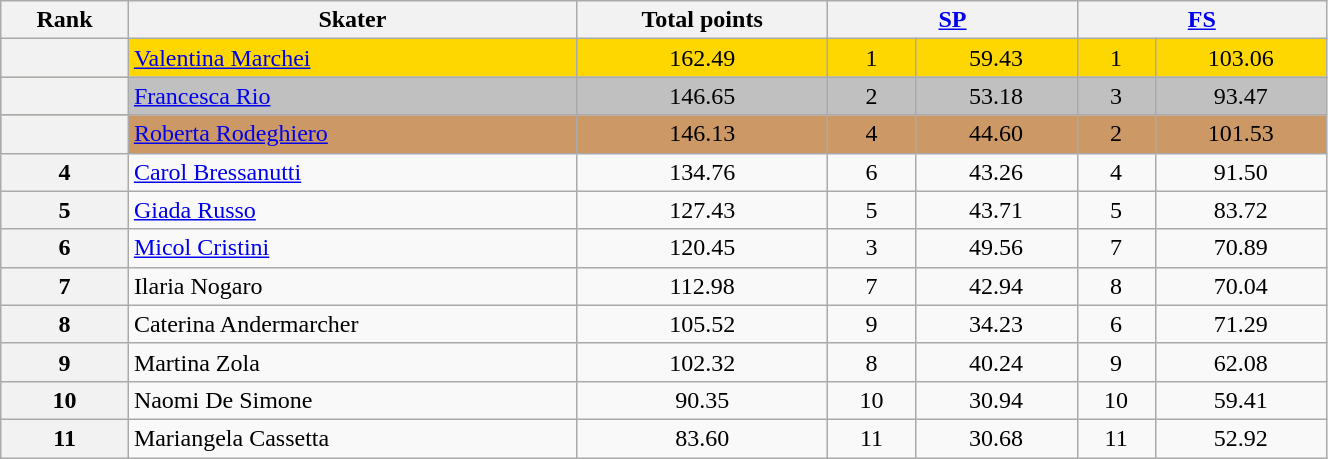<table class="wikitable sortable" style="text-align:left;" width="70%">
<tr>
<th scope="col">Rank</th>
<th scope="col">Skater</th>
<th scope="col">Total points</th>
<th scope="col" colspan="2" width="80px"><a href='#'>SP</a></th>
<th scope="col" colspan="2" width="80px"><a href='#'>FS</a></th>
</tr>
<tr bgcolor="gold">
<th scope="row"></th>
<td><a href='#'>Valentina Marchei</a></td>
<td style="text-align: center;">162.49</td>
<td style="text-align: center;">1</td>
<td style="text-align: center;">59.43</td>
<td style="text-align: center;">1</td>
<td style="text-align: center;">103.06</td>
</tr>
<tr bgcolor="silver">
<th scope="row"></th>
<td><a href='#'>Francesca Rio</a></td>
<td style="text-align: center;">146.65</td>
<td style="text-align: center;">2</td>
<td style="text-align: center;">53.18</td>
<td style="text-align: center;">3</td>
<td style="text-align: center;">93.47</td>
</tr>
<tr bgcolor="cc9966">
<th scope="row"></th>
<td><a href='#'>Roberta Rodeghiero</a></td>
<td style="text-align: center;">146.13</td>
<td style="text-align: center;">4</td>
<td style="text-align: center;">44.60</td>
<td style="text-align: center;">2</td>
<td style="text-align: center;">101.53</td>
</tr>
<tr>
<th scope="row">4</th>
<td><a href='#'>Carol Bressanutti</a></td>
<td style="text-align: center;">134.76</td>
<td style="text-align: center;">6</td>
<td style="text-align: center;">43.26</td>
<td style="text-align: center;">4</td>
<td style="text-align: center;">91.50</td>
</tr>
<tr>
<th scope="row">5</th>
<td><a href='#'>Giada Russo</a></td>
<td style="text-align: center;">127.43</td>
<td style="text-align: center;">5</td>
<td style="text-align: center;">43.71</td>
<td style="text-align: center;">5</td>
<td style="text-align: center;">83.72</td>
</tr>
<tr>
<th scope="row">6</th>
<td><a href='#'>Micol Cristini</a></td>
<td style="text-align: center;">120.45</td>
<td style="text-align: center;">3</td>
<td style="text-align: center;">49.56</td>
<td style="text-align: center;">7</td>
<td style="text-align: center;">70.89</td>
</tr>
<tr>
<th scope="row">7</th>
<td>Ilaria Nogaro</td>
<td style="text-align: center;">112.98</td>
<td style="text-align: center;">7</td>
<td style="text-align: center;">42.94</td>
<td style="text-align: center;">8</td>
<td style="text-align: center;">70.04</td>
</tr>
<tr>
<th scope="row">8</th>
<td>Caterina Andermarcher</td>
<td style="text-align: center;">105.52</td>
<td style="text-align: center;">9</td>
<td style="text-align: center;">34.23</td>
<td style="text-align: center;">6</td>
<td style="text-align: center;">71.29</td>
</tr>
<tr>
<th scope="row">9</th>
<td>Martina Zola</td>
<td style="text-align: center;">102.32</td>
<td style="text-align: center;">8</td>
<td style="text-align: center;">40.24</td>
<td style="text-align: center;">9</td>
<td style="text-align: center;">62.08</td>
</tr>
<tr>
<th scope="row">10</th>
<td>Naomi De Simone</td>
<td style="text-align: center;">90.35</td>
<td style="text-align: center;">10</td>
<td style="text-align: center;">30.94</td>
<td style="text-align: center;">10</td>
<td style="text-align: center;">59.41</td>
</tr>
<tr>
<th scope="row">11</th>
<td>Mariangela Cassetta</td>
<td style="text-align: center;">83.60</td>
<td style="text-align: center;">11</td>
<td style="text-align: center;">30.68</td>
<td style="text-align: center;">11</td>
<td style="text-align: center;">52.92</td>
</tr>
</table>
